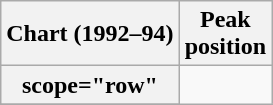<table class="wikitable sortable plainrowheaders" style="text-align:center">
<tr>
<th scope="col">Chart (1992–94)</th>
<th scope="col">Peak<br>position</th>
</tr>
<tr>
<th>scope="row"</th>
</tr>
<tr>
</tr>
</table>
